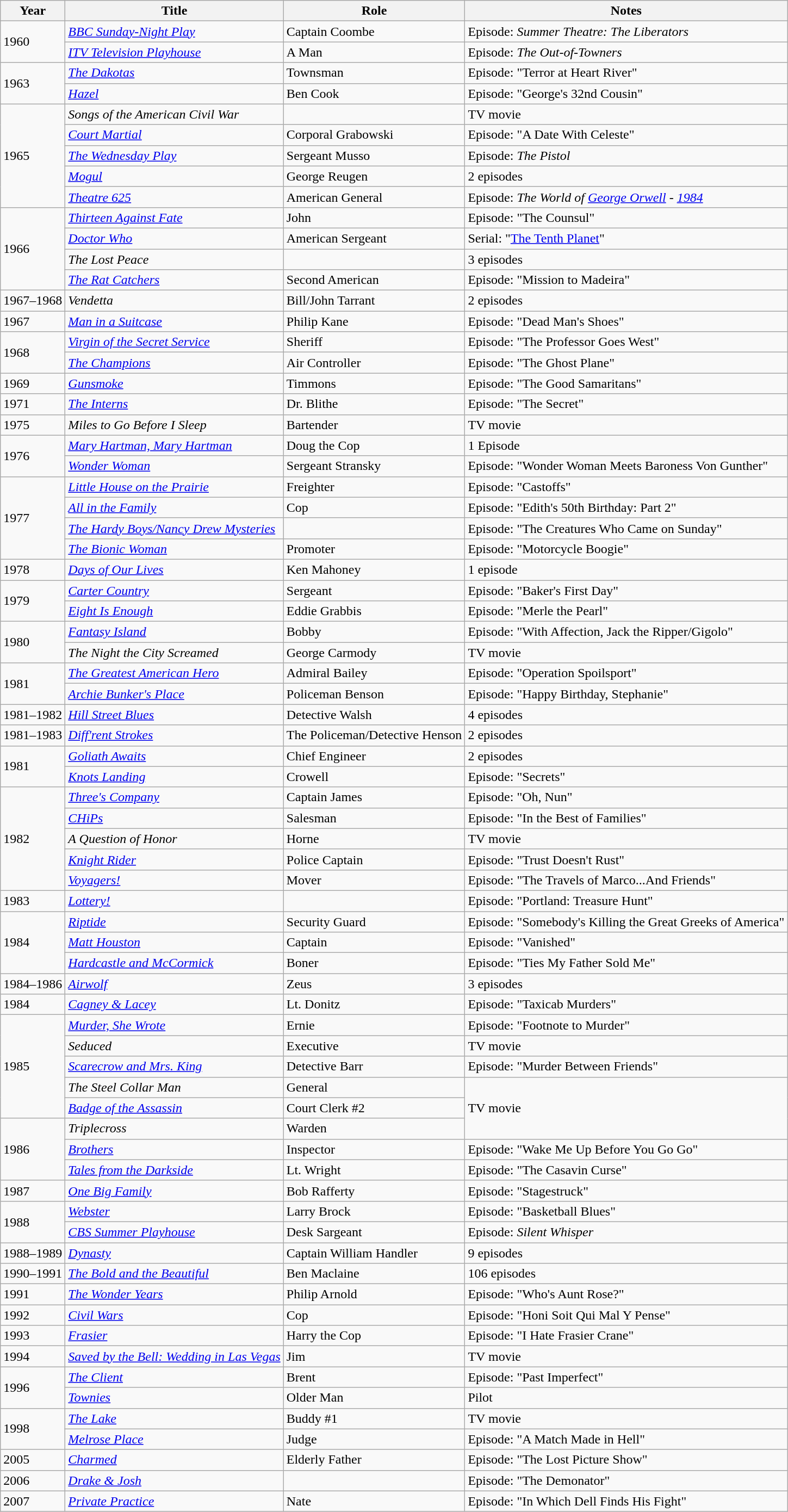<table class="wikitable">
<tr>
<th>Year</th>
<th>Title</th>
<th>Role</th>
<th>Notes</th>
</tr>
<tr>
<td rowspan="2">1960</td>
<td><em><a href='#'>BBC Sunday-Night Play</a></em></td>
<td>Captain Coombe</td>
<td>Episode: <em>Summer Theatre: The Liberators</em></td>
</tr>
<tr>
<td><em><a href='#'>ITV Television Playhouse</a></em></td>
<td>A Man</td>
<td>Episode: <em>The Out-of-Towners</em></td>
</tr>
<tr>
<td rowspan="2">1963</td>
<td><em><a href='#'>The Dakotas</a></em></td>
<td>Townsman</td>
<td>Episode: "Terror at Heart River"</td>
</tr>
<tr>
<td><em><a href='#'>Hazel</a></em></td>
<td>Ben Cook</td>
<td>Episode: "George's 32nd Cousin"</td>
</tr>
<tr>
<td rowspan="5">1965</td>
<td><em>Songs of the American Civil War</em></td>
<td></td>
<td>TV movie</td>
</tr>
<tr>
<td><em><a href='#'>Court Martial</a></em></td>
<td>Corporal Grabowski</td>
<td>Episode: "A Date With Celeste"</td>
</tr>
<tr>
<td><em><a href='#'>The Wednesday Play</a></em></td>
<td>Sergeant Musso</td>
<td>Episode: <em>The Pistol</em></td>
</tr>
<tr>
<td><em><a href='#'>Mogul</a></em></td>
<td>George Reugen</td>
<td>2 episodes</td>
</tr>
<tr>
<td><em><a href='#'>Theatre 625</a></em></td>
<td>American General</td>
<td>Episode: <em>The World of <a href='#'>George Orwell</a> - <a href='#'>1984</a></em></td>
</tr>
<tr>
<td rowspan="4">1966</td>
<td><em><a href='#'>Thirteen Against Fate</a></em></td>
<td>John</td>
<td>Episode: "The Counsul"</td>
</tr>
<tr>
<td><em><a href='#'>Doctor Who</a></em></td>
<td>American Sergeant</td>
<td>Serial: "<a href='#'>The Tenth Planet</a>"</td>
</tr>
<tr>
<td><em>The Lost Peace</em></td>
<td></td>
<td>3 episodes</td>
</tr>
<tr>
<td><em><a href='#'>The Rat Catchers</a></em></td>
<td>Second American</td>
<td>Episode: "Mission to Madeira"</td>
</tr>
<tr>
<td>1967–1968</td>
<td><em>Vendetta</em></td>
<td>Bill/John Tarrant</td>
<td>2 episodes</td>
</tr>
<tr>
<td>1967</td>
<td><em><a href='#'>Man in a Suitcase</a></em></td>
<td>Philip Kane</td>
<td>Episode: "Dead Man's Shoes"</td>
</tr>
<tr>
<td rowspan="2">1968</td>
<td><em><a href='#'>Virgin of the Secret Service</a></em></td>
<td>Sheriff</td>
<td>Episode: "The Professor Goes West"</td>
</tr>
<tr>
<td><em><a href='#'>The Champions</a></em></td>
<td>Air Controller</td>
<td>Episode: "The Ghost Plane"</td>
</tr>
<tr>
<td>1969</td>
<td><em><a href='#'>Gunsmoke</a></em></td>
<td>Timmons</td>
<td>Episode: "The Good Samaritans"</td>
</tr>
<tr>
<td>1971</td>
<td><em><a href='#'>The Interns</a></em></td>
<td>Dr. Blithe</td>
<td>Episode: "The Secret"</td>
</tr>
<tr>
<td>1975</td>
<td><em>Miles to Go Before I Sleep</em></td>
<td>Bartender</td>
<td>TV movie</td>
</tr>
<tr>
<td rowspan="2">1976</td>
<td><em><a href='#'>Mary Hartman, Mary Hartman</a></em></td>
<td>Doug the Cop</td>
<td>1 Episode</td>
</tr>
<tr>
<td><em><a href='#'>Wonder Woman</a></em></td>
<td>Sergeant Stransky</td>
<td>Episode: "Wonder Woman Meets Baroness Von Gunther"</td>
</tr>
<tr>
<td rowspan="4">1977</td>
<td><em><a href='#'>Little House on the Prairie</a></em></td>
<td>Freighter</td>
<td>Episode: "Castoffs"</td>
</tr>
<tr>
<td><em><a href='#'>All in the Family</a></em></td>
<td>Cop</td>
<td>Episode: "Edith's 50th Birthday: Part 2"</td>
</tr>
<tr>
<td><em><a href='#'>The Hardy Boys/Nancy Drew Mysteries</a></em></td>
<td></td>
<td>Episode: "The Creatures Who Came on Sunday"</td>
</tr>
<tr>
<td><em><a href='#'>The Bionic Woman</a></em></td>
<td>Promoter</td>
<td>Episode: "Motorcycle Boogie"</td>
</tr>
<tr>
<td>1978</td>
<td><em><a href='#'>Days of Our Lives</a></em></td>
<td>Ken Mahoney</td>
<td>1 episode</td>
</tr>
<tr>
<td rowspan="2">1979</td>
<td><em><a href='#'>Carter Country</a></em></td>
<td>Sergeant</td>
<td>Episode: "Baker's First Day"</td>
</tr>
<tr>
<td><em><a href='#'>Eight Is Enough</a></em></td>
<td>Eddie Grabbis</td>
<td>Episode: "Merle the Pearl"</td>
</tr>
<tr>
<td rowspan="2">1980</td>
<td><em><a href='#'>Fantasy Island</a></em></td>
<td>Bobby</td>
<td>Episode: "With Affection, Jack the Ripper/Gigolo"</td>
</tr>
<tr>
<td><em>The Night the City Screamed</em></td>
<td>George Carmody</td>
<td>TV movie</td>
</tr>
<tr>
<td rowspan="2">1981</td>
<td><em><a href='#'>The Greatest American Hero</a></em></td>
<td>Admiral Bailey</td>
<td>Episode: "Operation Spoilsport"</td>
</tr>
<tr>
<td><a href='#'><em>Archie Bunker's Place</em></a></td>
<td>Policeman Benson</td>
<td>Episode: "Happy Birthday, Stephanie"</td>
</tr>
<tr>
<td>1981–1982</td>
<td><em><a href='#'>Hill Street Blues</a></em></td>
<td>Detective Walsh</td>
<td>4 episodes</td>
</tr>
<tr>
<td>1981–1983</td>
<td><em><a href='#'>Diff'rent Strokes</a></em></td>
<td>The Policeman/Detective Henson</td>
<td>2 episodes</td>
</tr>
<tr>
<td rowspan="2">1981</td>
<td><em><a href='#'>Goliath Awaits</a></em></td>
<td>Chief Engineer</td>
<td>2 episodes</td>
</tr>
<tr>
<td><em><a href='#'>Knots Landing</a></em></td>
<td>Crowell</td>
<td>Episode: "Secrets"</td>
</tr>
<tr>
<td rowspan="5">1982</td>
<td><em><a href='#'>Three's Company</a></em></td>
<td>Captain James</td>
<td>Episode: "Oh, Nun"</td>
</tr>
<tr>
<td><em><a href='#'>CHiPs</a></em></td>
<td>Salesman</td>
<td>Episode: "In the Best of Families"</td>
</tr>
<tr>
<td><em>A Question of Honor</em></td>
<td>Horne</td>
<td>TV movie</td>
</tr>
<tr>
<td><em><a href='#'>Knight Rider</a></em></td>
<td>Police Captain</td>
<td>Episode: "Trust Doesn't Rust"</td>
</tr>
<tr>
<td><em><a href='#'>Voyagers!</a></em></td>
<td>Mover</td>
<td>Episode: "The Travels of Marco...And Friends"</td>
</tr>
<tr>
<td>1983</td>
<td><em><a href='#'>Lottery!</a></em></td>
<td></td>
<td>Episode: "Portland: Treasure Hunt"</td>
</tr>
<tr>
<td rowspan="3">1984</td>
<td><em><a href='#'>Riptide</a></em></td>
<td>Security Guard</td>
<td>Episode: "Somebody's Killing the Great Greeks of America"</td>
</tr>
<tr>
<td><em><a href='#'>Matt Houston</a></em></td>
<td>Captain</td>
<td>Episode: "Vanished"</td>
</tr>
<tr>
<td><em><a href='#'>Hardcastle and McCormick</a></em></td>
<td>Boner</td>
<td>Episode: "Ties My Father Sold Me"</td>
</tr>
<tr>
<td>1984–1986</td>
<td><em><a href='#'>Airwolf</a></em></td>
<td>Zeus</td>
<td>3 episodes</td>
</tr>
<tr>
<td>1984</td>
<td><em><a href='#'>Cagney & Lacey</a></em></td>
<td>Lt. Donitz</td>
<td>Episode: "Taxicab Murders"</td>
</tr>
<tr>
<td rowspan="5">1985</td>
<td><em><a href='#'>Murder, She Wrote</a></em></td>
<td>Ernie</td>
<td>Episode: "Footnote to Murder"</td>
</tr>
<tr>
<td><em>Seduced</em></td>
<td>Executive</td>
<td>TV movie</td>
</tr>
<tr>
<td><em><a href='#'>Scarecrow and Mrs. King</a></em></td>
<td>Detective Barr</td>
<td>Episode: "Murder Between Friends"</td>
</tr>
<tr>
<td><em>The Steel Collar Man</em></td>
<td>General</td>
<td rowspan="3">TV movie</td>
</tr>
<tr>
<td><em><a href='#'>Badge of the Assassin</a></em></td>
<td>Court Clerk #2</td>
</tr>
<tr>
<td rowspan="3">1986</td>
<td><em>Triplecross</em></td>
<td>Warden</td>
</tr>
<tr>
<td><em><a href='#'>Brothers</a></em></td>
<td>Inspector</td>
<td>Episode: "Wake Me Up Before You Go Go"</td>
</tr>
<tr>
<td><em><a href='#'>Tales from the Darkside</a></em></td>
<td>Lt. Wright</td>
<td>Episode: "The Casavin Curse"</td>
</tr>
<tr>
<td>1987</td>
<td><em><a href='#'>One Big Family</a></em></td>
<td>Bob Rafferty</td>
<td>Episode: "Stagestruck"</td>
</tr>
<tr>
<td rowspan="2">1988</td>
<td><em><a href='#'>Webster</a></em></td>
<td>Larry Brock</td>
<td>Episode: "Basketball Blues"</td>
</tr>
<tr>
<td><em><a href='#'>CBS Summer Playhouse</a></em></td>
<td>Desk Sargeant</td>
<td>Episode: <em>Silent Whisper</em></td>
</tr>
<tr>
<td>1988–1989</td>
<td><em><a href='#'>Dynasty</a></em></td>
<td>Captain William Handler</td>
<td>9 episodes</td>
</tr>
<tr>
<td>1990–1991</td>
<td><em><a href='#'>The Bold and the Beautiful</a></em></td>
<td>Ben Maclaine</td>
<td>106 episodes</td>
</tr>
<tr>
<td>1991</td>
<td><em><a href='#'>The Wonder Years</a></em></td>
<td>Philip Arnold</td>
<td>Episode: "Who's Aunt Rose?"</td>
</tr>
<tr>
<td>1992</td>
<td><em><a href='#'>Civil Wars</a></em></td>
<td>Cop</td>
<td>Episode: "Honi Soit Qui Mal Y Pense"</td>
</tr>
<tr>
<td>1993</td>
<td><em><a href='#'>Frasier</a></em></td>
<td>Harry the Cop</td>
<td>Episode: "I Hate Frasier Crane"</td>
</tr>
<tr>
<td>1994</td>
<td><em><a href='#'>Saved by the Bell: Wedding in Las Vegas</a></em></td>
<td>Jim</td>
<td>TV movie</td>
</tr>
<tr>
<td rowspan="2">1996</td>
<td><em><a href='#'>The Client</a></em></td>
<td>Brent</td>
<td>Episode: "Past Imperfect"</td>
</tr>
<tr>
<td><em><a href='#'>Townies</a></em></td>
<td>Older Man</td>
<td>Pilot</td>
</tr>
<tr>
<td rowspan="2">1998</td>
<td><em><a href='#'>The Lake</a></em></td>
<td>Buddy #1</td>
<td>TV movie</td>
</tr>
<tr>
<td><em><a href='#'>Melrose Place</a></em></td>
<td>Judge</td>
<td>Episode: "A Match Made in Hell"</td>
</tr>
<tr>
<td>2005</td>
<td><em><a href='#'>Charmed</a></em></td>
<td>Elderly Father</td>
<td>Episode: "The Lost Picture Show"</td>
</tr>
<tr>
<td>2006</td>
<td><a href='#'><em>Drake & Josh</em></a></td>
<td></td>
<td>Episode: "The Demonator"</td>
</tr>
<tr>
<td>2007</td>
<td><em><a href='#'>Private Practice</a></em></td>
<td>Nate</td>
<td>Episode: "In Which Dell Finds His Fight"</td>
</tr>
</table>
